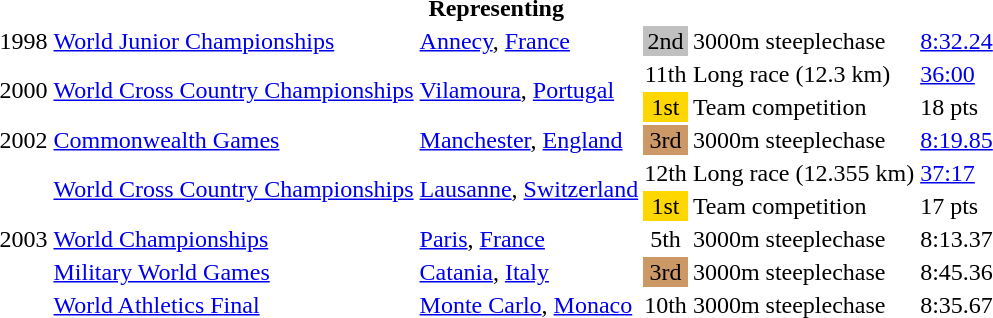<table>
<tr>
<th colspan="6">Representing </th>
</tr>
<tr>
<td>1998</td>
<td><a href='#'>World Junior Championships</a></td>
<td><a href='#'>Annecy</a>, <a href='#'>France</a></td>
<td bgcolor="silver" align="center">2nd</td>
<td>3000m steeplechase</td>
<td><a href='#'>8:32.24</a></td>
</tr>
<tr>
<td rowspan=2>2000</td>
<td rowspan=2><a href='#'>World Cross Country Championships</a></td>
<td rowspan=2><a href='#'>Vilamoura</a>, <a href='#'>Portugal</a></td>
<td align="center">11th</td>
<td>Long race (12.3 km)</td>
<td><a href='#'>36:00</a></td>
</tr>
<tr>
<td bgcolor="gold" align="center">1st</td>
<td>Team competition</td>
<td>18 pts</td>
</tr>
<tr>
<td>2002</td>
<td><a href='#'>Commonwealth Games</a></td>
<td><a href='#'>Manchester</a>, <a href='#'>England</a></td>
<td bgcolor="cc9966" align="center">3rd</td>
<td>3000m steeplechase</td>
<td><a href='#'>8:19.85</a></td>
</tr>
<tr>
<td rowspan=5>2003</td>
<td rowspan=2><a href='#'>World Cross Country Championships</a></td>
<td rowspan=2><a href='#'>Lausanne</a>, <a href='#'>Switzerland</a></td>
<td align="center">12th</td>
<td>Long race (12.355 km)</td>
<td><a href='#'>37:17</a></td>
</tr>
<tr>
<td bgcolor="gold" align="center">1st</td>
<td>Team competition</td>
<td>17 pts</td>
</tr>
<tr>
<td><a href='#'>World Championships</a></td>
<td><a href='#'>Paris</a>, <a href='#'>France</a></td>
<td align="center">5th</td>
<td>3000m steeplechase</td>
<td>8:13.37</td>
</tr>
<tr>
<td><a href='#'>Military World Games</a></td>
<td><a href='#'>Catania</a>, <a href='#'>Italy</a></td>
<td bgcolor="cc9966" align="center">3rd</td>
<td>3000m steeplechase</td>
<td>8:45.36</td>
</tr>
<tr>
<td><a href='#'>World Athletics Final</a></td>
<td><a href='#'>Monte Carlo</a>, <a href='#'>Monaco</a></td>
<td align="center">10th</td>
<td>3000m steeplechase</td>
<td>8:35.67</td>
</tr>
</table>
